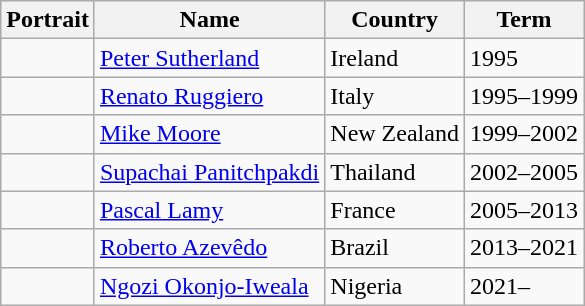<table class="wikitable">
<tr>
<th>Portrait</th>
<th>Name</th>
<th>Country</th>
<th>Term</th>
</tr>
<tr>
<td></td>
<td><a href='#'>Peter Sutherland</a></td>
<td> Ireland</td>
<td>1995</td>
</tr>
<tr>
<td></td>
<td><a href='#'>Renato Ruggiero</a></td>
<td> Italy</td>
<td>1995–1999</td>
</tr>
<tr>
<td></td>
<td><a href='#'>Mike Moore</a></td>
<td> New Zealand</td>
<td>1999–2002</td>
</tr>
<tr>
<td></td>
<td><a href='#'>Supachai Panitchpakdi</a></td>
<td> Thailand</td>
<td>2002–2005</td>
</tr>
<tr>
<td></td>
<td><a href='#'>Pascal Lamy</a></td>
<td> France</td>
<td>2005–2013</td>
</tr>
<tr>
<td></td>
<td><a href='#'>Roberto Azevêdo</a></td>
<td> Brazil</td>
<td>2013–2021</td>
</tr>
<tr>
<td></td>
<td><a href='#'>Ngozi Okonjo-Iweala</a></td>
<td> Nigeria</td>
<td>2021–</td>
</tr>
</table>
